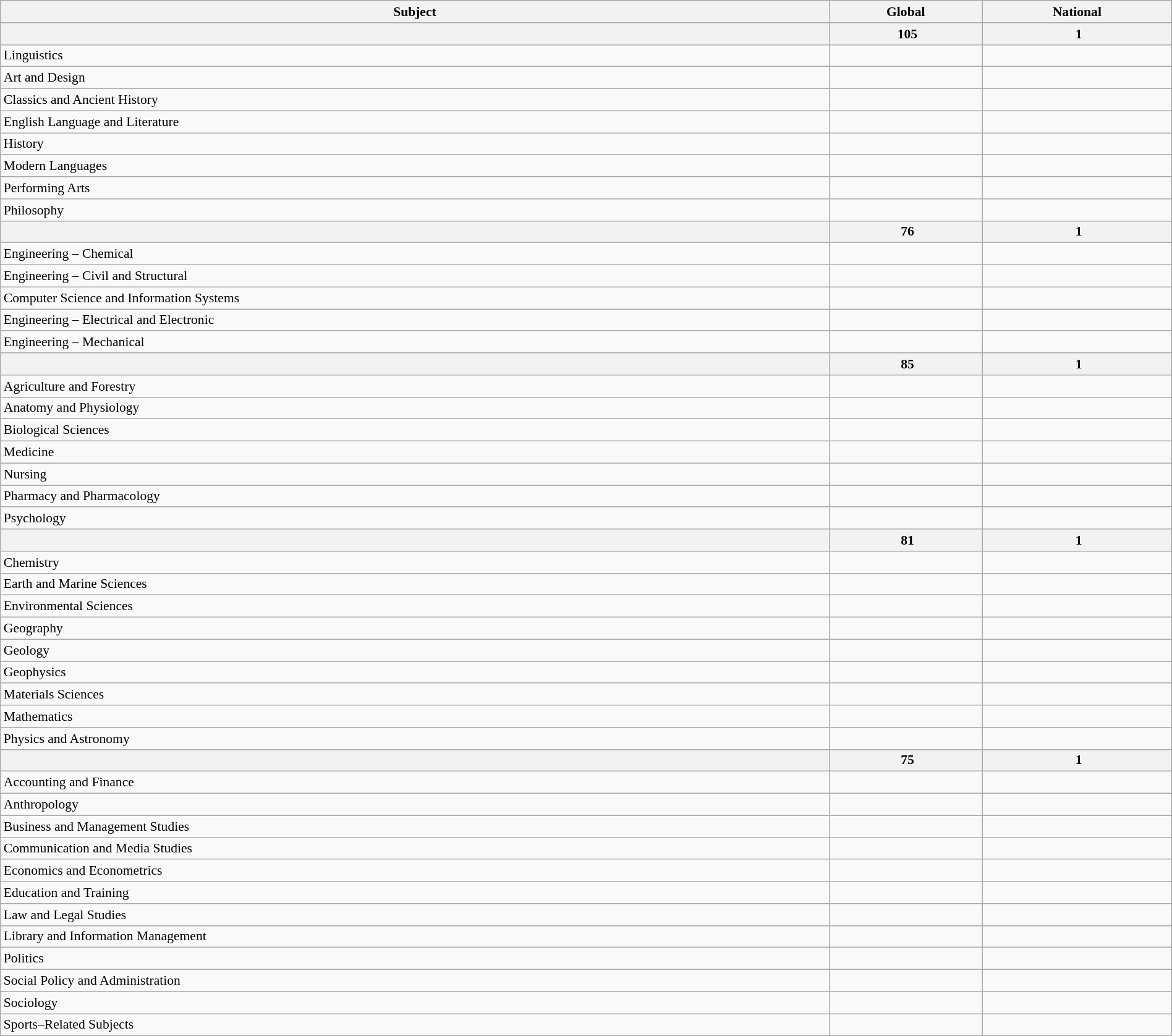<table class="wikitable sortable" style="width: 100%; font-size: 90%">
<tr>
<th>Subject</th>
<th>Global</th>
<th>National</th>
</tr>
<tr>
<th></th>
<th data-sort-value="105"> 105</th>
<th data-sort-value="1"> 1</th>
</tr>
<tr>
<td>Linguistics</td>
<td data-sort-value="58"></td>
<td data-sort-value="1"></td>
</tr>
<tr>
<td>Art and Design</td>
<td data-sort-value="101–150"></td>
<td data-sort-value="2"></td>
</tr>
<tr>
<td>Classics and Ancient History</td>
<td data-sort-value="22"></td>
<td data-sort-value="1"></td>
</tr>
<tr>
<td>English Language and Literature</td>
<td data-sort-value="77"></td>
<td data-sort-value="1"></td>
</tr>
<tr>
<td>History</td>
<td data-sort-value="51–100"></td>
<td data-sort-value="1"></td>
</tr>
<tr>
<td>Modern Languages</td>
<td data-sort-value="53"></td>
<td data-sort-value="1"></td>
</tr>
<tr>
<td>Performing Arts</td>
<td data-sort-value="101–120"></td>
<td data-sort-value="1"></td>
</tr>
<tr>
<td>Philosophy</td>
<td data-sort-value="151–200"></td>
<td data-sort-value="1"></td>
</tr>
<tr>
<th></th>
<th data-sort-value="76"> 76</th>
<th data-sort-value="1"> 1</th>
</tr>
<tr>
<td>Engineering – Chemical</td>
<td data-sort-value="82"></td>
<td data-sort-value="2"></td>
</tr>
<tr>
<td>Engineering – Civil and Structural</td>
<td data-sort-value="51–100"></td>
<td data-sort-value="1"></td>
</tr>
<tr>
<td>Computer Science and Information Systems</td>
<td data-sort-value="80"></td>
<td data-sort-value="1"></td>
</tr>
<tr>
<td>Engineering – Electrical and Electronic</td>
<td data-sort-value="64"></td>
<td data-sort-value="1"></td>
</tr>
<tr>
<td>Engineering – Mechanical</td>
<td data-sort-value="91"></td>
<td data-sort-value="1"></td>
</tr>
<tr>
<th></th>
<th data-sort-value="85"> 85</th>
<th data-sort-value="1"> 1</th>
</tr>
<tr>
<td>Agriculture and Forestry</td>
<td data-sort-value="88"></td>
<td data-sort-value="1"></td>
</tr>
<tr>
<td>Anatomy and Physiology</td>
<td data-sort-value="51–100"></td>
<td data-sort-value="1"></td>
</tr>
<tr>
<td>Biological Sciences</td>
<td data-sort-value="103"></td>
<td data-sort-value="1"></td>
</tr>
<tr>
<td>Medicine</td>
<td data-sort-value="68"></td>
<td data-sort-value="1"></td>
</tr>
<tr>
<td>Nursing</td>
<td data-sort-value="51–100"></td>
<td data-sort-value="2–3"></td>
</tr>
<tr>
<td>Pharmacy and Pharmacology</td>
<td data-sort-value="92"></td>
<td data-sort-value="1"></td>
</tr>
<tr>
<td>Psychology</td>
<td data-sort-value="101–150"></td>
<td data-sort-value="1"></td>
</tr>
<tr>
<th></th>
<th data-sort-value="81"> 81</th>
<th data-sort-value="1"> 1</th>
</tr>
<tr>
<td>Chemistry</td>
<td data-sort-value="77"></td>
<td data-sort-value="1"></td>
</tr>
<tr>
<td>Earth and Marine Sciences</td>
<td data-sort-value="51–100"></td>
<td data-sort-value="1"></td>
</tr>
<tr>
<td>Environmental Sciences</td>
<td data-sort-value="86"></td>
<td data-sort-value="1"></td>
</tr>
<tr>
<td>Geography</td>
<td data-sort-value="51–100"></td>
<td data-sort-value="1"></td>
</tr>
<tr>
<td>Geology</td>
<td data-sort-value="101–150"></td>
<td data-sort-value="1"></td>
</tr>
<tr>
<td>Geophysics</td>
<td data-sort-value="101–150"></td>
<td data-sort-value="1"></td>
</tr>
<tr>
<td>Materials Sciences</td>
<td data-sort-value="93"></td>
<td data-sort-value="1"></td>
</tr>
<tr>
<td>Mathematics</td>
<td data-sort-value="109"></td>
<td data-sort-value="1"></td>
</tr>
<tr>
<td>Physics and Astronomy</td>
<td data-sort-value="83"></td>
<td data-sort-value="1"></td>
</tr>
<tr>
<th></th>
<th data-sort-value="75"> 75</th>
<th data-sort-value="1"> 1</th>
</tr>
<tr>
<td>Accounting and Finance</td>
<td data-sort-value="71"></td>
<td data-sort-value="1"></td>
</tr>
<tr>
<td>Anthropology</td>
<td data-sort-value="51–100"></td>
<td data-sort-value="1"></td>
</tr>
<tr>
<td>Business and Management Studies</td>
<td data-sort-value="107"></td>
<td data-sort-value="1"></td>
</tr>
<tr>
<td>Communication and Media Studies</td>
<td data-sort-value="101–150"></td>
<td data-sort-value="1"></td>
</tr>
<tr>
<td>Economics and Econometrics</td>
<td data-sort-value="119"></td>
<td data-sort-value="1"></td>
</tr>
<tr>
<td>Education and Training</td>
<td data-sort-value="101–150"></td>
<td data-sort-value="2–3"></td>
</tr>
<tr>
<td>Law and Legal Studies</td>
<td data-sort-value="69"></td>
<td data-sort-value="1"></td>
</tr>
<tr>
<td>Library and Information Management</td>
<td data-sort-value="51–70"></td>
<td data-sort-value="1"></td>
</tr>
<tr>
<td>Politics</td>
<td data-sort-value="101–150"></td>
<td data-sort-value="1–2"></td>
</tr>
<tr>
<td>Social Policy and Administration</td>
<td data-sort-value="46"></td>
<td data-sort-value="1"></td>
</tr>
<tr>
<td>Sociology</td>
<td data-sort-value="55"></td>
<td data-sort-value="1"></td>
</tr>
<tr>
<td>Sports–Related Subjects</td>
<td data-sort-value="51–100"></td>
<td data-sort-value="1–2"></td>
</tr>
<tr>
</tr>
</table>
